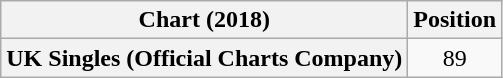<table class="wikitable plainrowheaders" style="text-align:center">
<tr>
<th scope="col">Chart (2018)</th>
<th scope="col">Position</th>
</tr>
<tr>
<th scope="row">UK Singles (Official Charts Company)</th>
<td>89</td>
</tr>
</table>
